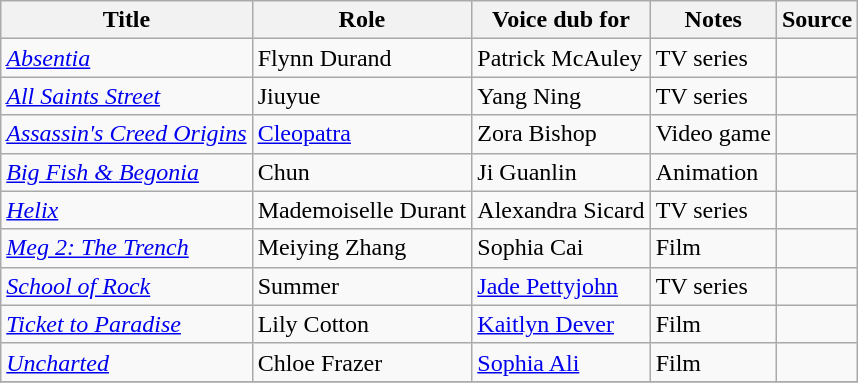<table class="wikitable sortable plainrowheaders">
<tr>
<th>Title</th>
<th>Role</th>
<th>Voice dub for</th>
<th class="unsortable">Notes</th>
<th class="unsortable">Source</th>
</tr>
<tr>
<td><em><a href='#'>Absentia</a></em></td>
<td>Flynn Durand</td>
<td>Patrick McAuley</td>
<td>TV series</td>
<td></td>
</tr>
<tr>
<td><em><a href='#'>All Saints Street</a></em></td>
<td>Jiuyue</td>
<td>Yang Ning</td>
<td>TV series</td>
<td></td>
</tr>
<tr>
<td><em><a href='#'>Assassin's Creed Origins</a></em></td>
<td><a href='#'>Cleopatra</a></td>
<td>Zora Bishop</td>
<td>Video game</td>
<td></td>
</tr>
<tr>
<td><em><a href='#'>Big Fish & Begonia</a></em></td>
<td>Chun</td>
<td>Ji Guanlin</td>
<td>Animation</td>
<td></td>
</tr>
<tr>
<td><em><a href='#'>Helix</a></em></td>
<td>Mademoiselle Durant</td>
<td>Alexandra Sicard</td>
<td>TV series</td>
<td></td>
</tr>
<tr>
<td><em><a href='#'>Meg 2: The Trench</a></em></td>
<td>Meiying Zhang</td>
<td>Sophia Cai</td>
<td>Film</td>
<td></td>
</tr>
<tr>
<td><em><a href='#'>School of Rock</a></em></td>
<td>Summer</td>
<td><a href='#'>Jade Pettyjohn</a></td>
<td>TV series</td>
<td></td>
</tr>
<tr>
<td><em><a href='#'>Ticket to Paradise</a></em></td>
<td>Lily Cotton</td>
<td><a href='#'>Kaitlyn Dever</a></td>
<td>Film</td>
<td></td>
</tr>
<tr>
<td><em><a href='#'>Uncharted</a></em></td>
<td>Chloe Frazer</td>
<td><a href='#'>Sophia Ali</a></td>
<td>Film</td>
<td></td>
</tr>
<tr>
</tr>
</table>
